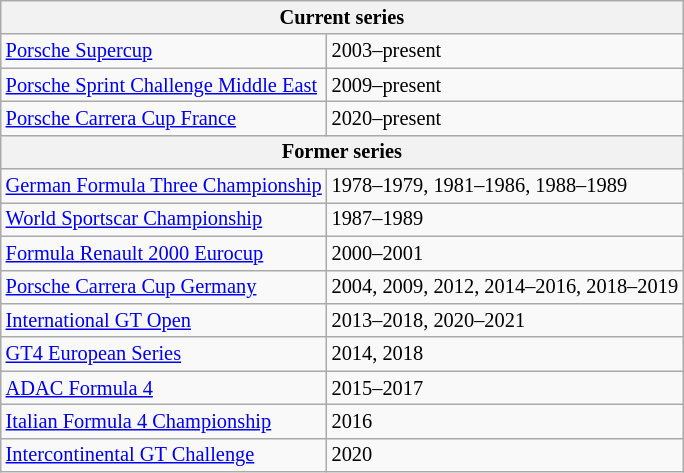<table class="wikitable" border="1" style="font-size:85%;">
<tr>
<th colspan=2>Current series</th>
</tr>
<tr>
<td><a href='#'>Porsche Supercup</a></td>
<td>2003–present</td>
</tr>
<tr>
<td><a href='#'>Porsche Sprint Challenge Middle East</a></td>
<td>2009–present</td>
</tr>
<tr>
<td><a href='#'>Porsche Carrera Cup France</a></td>
<td>2020–present</td>
</tr>
<tr>
<th colspan=2>Former series</th>
</tr>
<tr>
<td><a href='#'>German Formula Three Championship</a></td>
<td>1978–1979, 1981–1986, 1988–1989</td>
</tr>
<tr>
<td><a href='#'>World Sportscar Championship</a></td>
<td>1987–1989</td>
</tr>
<tr>
<td><a href='#'>Formula Renault 2000 Eurocup</a></td>
<td>2000–2001</td>
</tr>
<tr>
<td><a href='#'>Porsche Carrera Cup Germany</a></td>
<td>2004, 2009, 2012, 2014–2016, 2018–2019</td>
</tr>
<tr>
<td><a href='#'>International GT Open</a></td>
<td>2013–2018, 2020–2021</td>
</tr>
<tr>
<td><a href='#'>GT4 European Series</a></td>
<td>2014, 2018</td>
</tr>
<tr>
<td><a href='#'>ADAC Formula 4</a></td>
<td>2015–2017</td>
</tr>
<tr>
<td><a href='#'>Italian Formula 4 Championship</a></td>
<td>2016</td>
</tr>
<tr>
<td><a href='#'>Intercontinental GT Challenge</a></td>
<td>2020</td>
</tr>
</table>
